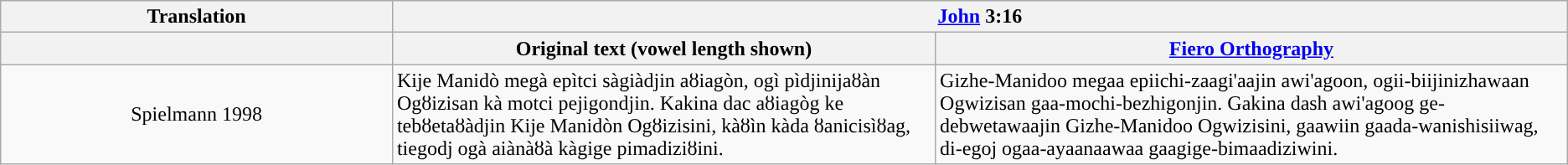<table class="wikitable">
<tr>
<th style="text-align:center; width:25%; rowspan=2">Translation</th>
<th colspan=2><a href='#'>John</a> 3:16</th>
</tr>
<tr>
<th></th>
<th>Original text (vowel length shown)</th>
<th><a href='#'>Fiero Orthography</a></th>
</tr>
<tr>
<td style="text-align:center;">Spielmann 1998</td>
<td>Kije Manidò megà epìtci sàgiàdjin aȣiagòn, ogì pìdjinijaȣàn Ogȣizisan kà motci pejigondjin. Kakina dac aȣiagòg ke tebȣetaȣàdjin Kije Manidòn Ogȣizisini, kàȣìn kàda ȣanicisìȣag, tiegodj ogà aiànàȣà kàgige pimadiziȣini.</td>
<td>Gizhe-Manidoo megaa epiichi-zaagi'aajin awi'agoon, ogii-biijinizhawaan Ogwizisan gaa-mochi-bezhigonjin. Gakina dash awi'agoog ge-debwetawaajin Gizhe-Manidoo Ogwizisini, gaawiin gaada-wanishisiiwag, di-egoj ogaa-ayaanaawaa gaagige-bimaadiziwini.</td>
</tr>
</table>
